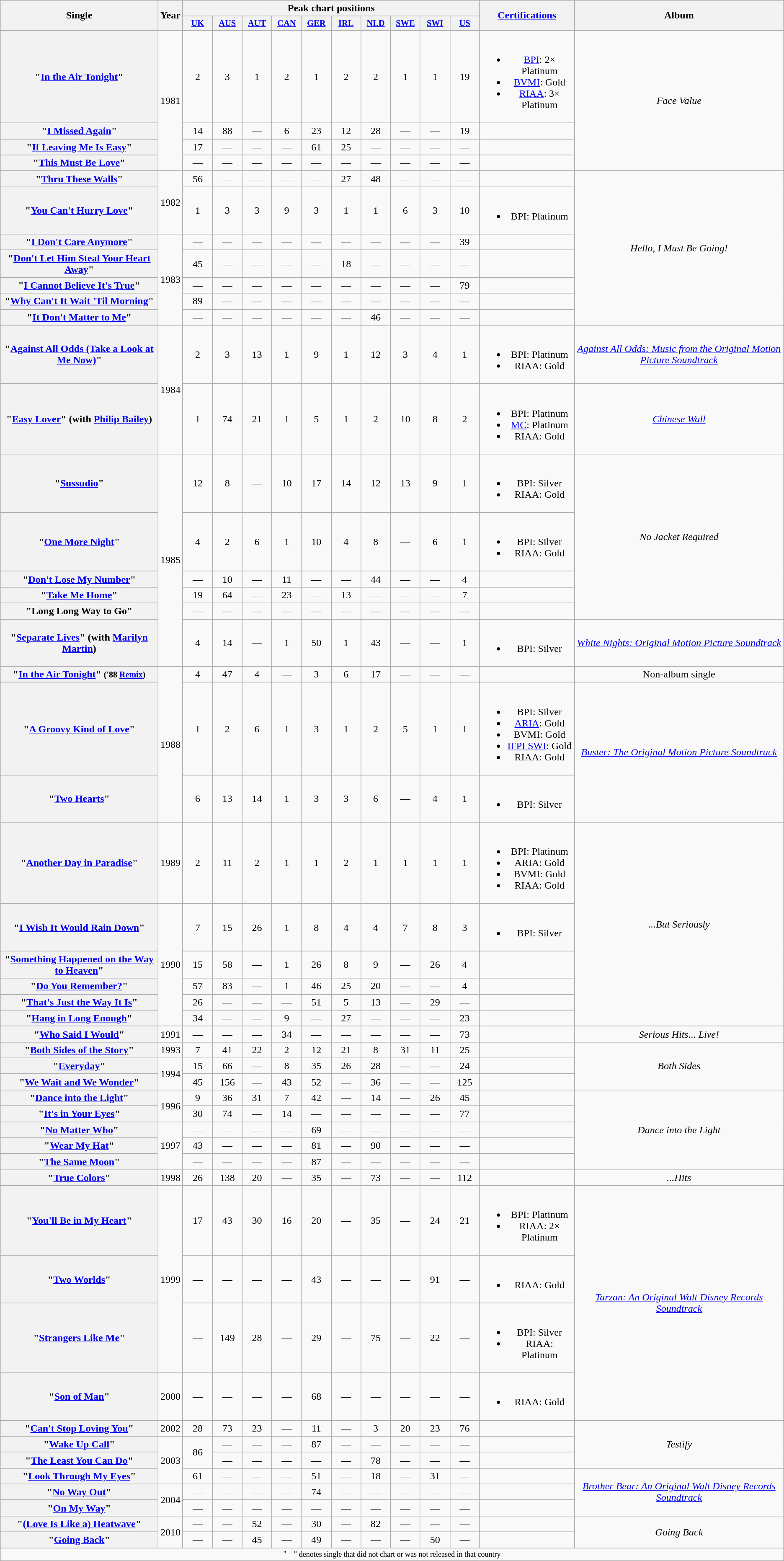<table class="wikitable plainrowheaders" style="text-align:center;">
<tr>
<th scope="colw" rowspan="2">Single</th>
<th scope="col" rowspan="2">Year</th>
<th scope="col" colspan="10">Peak chart positions</th>
<th scope="col" rowspan="2"><a href='#'>Certifications</a></th>
<th scope="col" rowspan="2">Album</th>
</tr>
<tr>
<th scope="col" style="width:3em;font-size:85%;"><a href='#'>UK</a><br></th>
<th scope="col" style="width:3em;font-size:85%;"><a href='#'>AUS</a><br></th>
<th scope="col" style="width:3em;font-size:85%;"><a href='#'>AUT</a><br></th>
<th scope="col" style="width:3em;font-size:85%;"><a href='#'>CAN</a><br></th>
<th scope="col" style="width:3em;font-size:85%;"><a href='#'>GER</a><br></th>
<th scope="col" style="width:3em;font-size:85%;"><a href='#'>IRL</a><br></th>
<th scope="col" style="width:3em;font-size:85%;"><a href='#'>NLD</a><br></th>
<th scope="col" style="width:3em;font-size:85%;"><a href='#'>SWE</a><br></th>
<th scope="col" style="width:3em;font-size:85%;"><a href='#'>SWI</a><br></th>
<th scope="col" style="width:3em;font-size:85%;"><a href='#'>US</a><br></th>
</tr>
<tr>
<th scope="row">"<a href='#'>In the Air Tonight</a>"</th>
<td rowspan="4">1981</td>
<td>2</td>
<td>3</td>
<td>1</td>
<td>2</td>
<td>1</td>
<td>2</td>
<td>2</td>
<td>1</td>
<td>1</td>
<td>19</td>
<td><br><ul><li><a href='#'>BPI</a>: 2× Platinum</li><li><a href='#'>BVMI</a>: Gold</li><li><a href='#'>RIAA</a>: 3× Platinum</li></ul></td>
<td rowspan="4"><em>Face Value</em></td>
</tr>
<tr>
<th scope="row">"<a href='#'>I Missed Again</a>"</th>
<td>14</td>
<td>88</td>
<td>—</td>
<td>6</td>
<td>23</td>
<td>12</td>
<td>28</td>
<td>—</td>
<td>—</td>
<td>19</td>
<td></td>
</tr>
<tr>
<th scope="row">"<a href='#'>If Leaving Me Is Easy</a>"</th>
<td>17</td>
<td>—</td>
<td>—</td>
<td>—</td>
<td>61</td>
<td>25</td>
<td>—</td>
<td>—</td>
<td>—</td>
<td>—</td>
<td></td>
</tr>
<tr>
<th scope="row">"<a href='#'>This Must Be Love</a>" </th>
<td>—</td>
<td>—</td>
<td>—</td>
<td>—</td>
<td>—</td>
<td>—</td>
<td>—</td>
<td>—</td>
<td>—</td>
<td>—</td>
<td></td>
</tr>
<tr>
<th scope="row">"<a href='#'>Thru These Walls</a>"</th>
<td rowspan="2">1982</td>
<td>56</td>
<td>—</td>
<td>—</td>
<td>—</td>
<td>—</td>
<td>27</td>
<td>48</td>
<td>—</td>
<td>—</td>
<td>—</td>
<td></td>
<td rowspan="7"><em>Hello, I Must Be Going!</em></td>
</tr>
<tr>
<th scope="row">"<a href='#'>You Can't Hurry Love</a>"</th>
<td>1</td>
<td>3</td>
<td>3</td>
<td>9</td>
<td>3</td>
<td>1</td>
<td>1</td>
<td>6</td>
<td>3</td>
<td>10</td>
<td><br><ul><li>BPI: Platinum</li></ul></td>
</tr>
<tr>
<th scope="row">"<a href='#'>I Don't Care Anymore</a>"</th>
<td rowspan="5">1983</td>
<td>—</td>
<td>—</td>
<td>—</td>
<td>—</td>
<td>—</td>
<td>—</td>
<td>—</td>
<td>—</td>
<td>—</td>
<td>39</td>
<td></td>
</tr>
<tr>
<th scope="row">"<a href='#'>Don't Let Him Steal Your Heart Away</a>"</th>
<td>45</td>
<td>—</td>
<td>—</td>
<td>—</td>
<td>—</td>
<td>18</td>
<td>—</td>
<td>—</td>
<td>—</td>
<td>—</td>
<td></td>
</tr>
<tr>
<th scope="row">"<a href='#'>I Cannot Believe It's True</a>" </th>
<td>—</td>
<td>—</td>
<td>—</td>
<td>—</td>
<td>—</td>
<td>—</td>
<td>—</td>
<td>—</td>
<td>—</td>
<td>79</td>
<td></td>
</tr>
<tr>
<th scope="row">"<a href='#'>Why Can't It Wait 'Til Morning</a>"</th>
<td>89</td>
<td>—</td>
<td>—</td>
<td>—</td>
<td>—</td>
<td>—</td>
<td>—</td>
<td>—</td>
<td>—</td>
<td>—</td>
<td></td>
</tr>
<tr>
<th scope="row">"<a href='#'>It Don't Matter to Me</a>" </th>
<td>—</td>
<td>—</td>
<td>—</td>
<td>—</td>
<td>—</td>
<td>—</td>
<td>46</td>
<td>—</td>
<td>—</td>
<td>—</td>
<td></td>
</tr>
<tr>
<th scope="row">"<a href='#'>Against All Odds (Take a Look at Me Now)</a>"</th>
<td rowspan="2">1984</td>
<td>2</td>
<td>3</td>
<td>13</td>
<td>1</td>
<td>9</td>
<td>1</td>
<td>12</td>
<td>3</td>
<td>4</td>
<td>1</td>
<td><br><ul><li>BPI: Platinum</li><li>RIAA: Gold</li></ul></td>
<td><em><a href='#'>Against All Odds: Music from the Original Motion Picture Soundtrack</a></em></td>
</tr>
<tr>
<th scope="row">"<a href='#'>Easy Lover</a>" <span>(with <a href='#'>Philip Bailey</a>)</span></th>
<td>1</td>
<td>74</td>
<td>21</td>
<td>1</td>
<td>5</td>
<td>1</td>
<td>2</td>
<td>10</td>
<td>8</td>
<td>2</td>
<td><br><ul><li>BPI: Platinum</li><li><a href='#'>MC</a>: Platinum</li><li>RIAA: Gold</li></ul></td>
<td><em><a href='#'>Chinese Wall</a></em></td>
</tr>
<tr>
<th scope="row">"<a href='#'>Sussudio</a>"</th>
<td rowspan="6">1985</td>
<td>12</td>
<td>8</td>
<td>—</td>
<td>10</td>
<td>17</td>
<td>14</td>
<td>12</td>
<td>13</td>
<td>9</td>
<td>1</td>
<td><br><ul><li>BPI: Silver</li><li>RIAA: Gold</li></ul></td>
<td rowspan="5"><em>No Jacket Required</em></td>
</tr>
<tr>
<th scope="row">"<a href='#'>One More Night</a>"</th>
<td>4</td>
<td>2</td>
<td>6</td>
<td>1</td>
<td>10</td>
<td>4</td>
<td>8</td>
<td>—</td>
<td>6</td>
<td>1</td>
<td><br><ul><li>BPI: Silver</li><li>RIAA: Gold</li></ul></td>
</tr>
<tr>
<th scope="row">"<a href='#'>Don't Lose My Number</a>"</th>
<td>—</td>
<td>10</td>
<td>—</td>
<td>11</td>
<td>—</td>
<td>—</td>
<td>44</td>
<td>—</td>
<td>—</td>
<td>4</td>
<td></td>
</tr>
<tr>
<th scope="row">"<a href='#'>Take Me Home</a>"</th>
<td>19</td>
<td>64</td>
<td>—</td>
<td>23</td>
<td>—</td>
<td>13</td>
<td>—</td>
<td>—</td>
<td>—</td>
<td>7</td>
<td></td>
</tr>
<tr>
<th scope="row">"Long Long Way to Go" </th>
<td>—</td>
<td>—</td>
<td>—</td>
<td>—</td>
<td>—</td>
<td>—</td>
<td>—</td>
<td>—</td>
<td>—</td>
<td>—</td>
<td></td>
</tr>
<tr>
<th scope="row">"<a href='#'>Separate Lives</a>" <span>(with <a href='#'>Marilyn Martin</a>)</span></th>
<td>4</td>
<td>14</td>
<td>—</td>
<td>1</td>
<td>50</td>
<td>1</td>
<td>43</td>
<td>—</td>
<td>—</td>
<td>1</td>
<td><br><ul><li>BPI: Silver</li></ul></td>
<td><em><a href='#'>White Nights: Original Motion Picture Soundtrack</a></em></td>
</tr>
<tr>
<th scope="row">"<a href='#'>In the Air Tonight</a>" <small>('88 <a href='#'>Remix</a>)</small></th>
<td rowspan="3">1988</td>
<td>4</td>
<td>47</td>
<td>4</td>
<td>—</td>
<td>3</td>
<td>6</td>
<td>17</td>
<td>—</td>
<td>—</td>
<td>—</td>
<td></td>
<td>Non-album single</td>
</tr>
<tr>
<th scope="row">"<a href='#'>A Groovy Kind of Love</a>"</th>
<td>1</td>
<td>2</td>
<td>6</td>
<td>1</td>
<td>3</td>
<td>1</td>
<td>2</td>
<td>5</td>
<td>1</td>
<td>1</td>
<td><br><ul><li>BPI: Silver</li><li><a href='#'>ARIA</a>: Gold</li><li>BVMI: Gold</li><li><a href='#'>IFPI SWI</a>: Gold</li><li>RIAA: Gold</li></ul></td>
<td rowspan="2"><em><a href='#'>Buster: The Original Motion Picture Soundtrack</a></em></td>
</tr>
<tr>
<th scope="row">"<a href='#'>Two Hearts</a>"</th>
<td>6</td>
<td>13</td>
<td>14</td>
<td>1</td>
<td>3</td>
<td>3</td>
<td>6</td>
<td>—</td>
<td>4</td>
<td>1</td>
<td><br><ul><li>BPI: Silver</li></ul></td>
</tr>
<tr>
<th scope="row">"<a href='#'>Another Day in Paradise</a>"</th>
<td>1989</td>
<td>2</td>
<td>11</td>
<td>2</td>
<td>1</td>
<td>1</td>
<td>2</td>
<td>1</td>
<td>1</td>
<td>1</td>
<td>1</td>
<td><br><ul><li>BPI: Platinum</li><li>ARIA: Gold</li><li>BVMI: Gold</li><li>RIAA: Gold</li></ul></td>
<td rowspan="6"><em>...But Seriously</em></td>
</tr>
<tr>
<th scope="row">"<a href='#'>I Wish It Would Rain Down</a>"</th>
<td rowspan="5">1990</td>
<td>7</td>
<td>15</td>
<td>26</td>
<td>1</td>
<td>8</td>
<td>4</td>
<td>4</td>
<td>7</td>
<td>8</td>
<td>3</td>
<td><br><ul><li>BPI: Silver</li></ul></td>
</tr>
<tr>
<th scope="row">"<a href='#'>Something Happened on the Way to Heaven</a>"</th>
<td>15</td>
<td>58</td>
<td>—</td>
<td>1</td>
<td>26</td>
<td>8</td>
<td>9</td>
<td>—</td>
<td>26</td>
<td>4</td>
<td></td>
</tr>
<tr>
<th scope="row">"<a href='#'>Do You Remember?</a>" </th>
<td>57</td>
<td>83</td>
<td>—</td>
<td>1</td>
<td>46</td>
<td>25</td>
<td>20</td>
<td>—</td>
<td>—</td>
<td>4</td>
<td></td>
</tr>
<tr>
<th scope="row">"<a href='#'>That's Just the Way It Is</a>"</th>
<td>26</td>
<td>—</td>
<td>—</td>
<td>—</td>
<td>51</td>
<td>5</td>
<td>13</td>
<td>—</td>
<td>29</td>
<td>—</td>
<td></td>
</tr>
<tr>
<th scope="row">"<a href='#'>Hang in Long Enough</a>"</th>
<td>34</td>
<td>—</td>
<td>—</td>
<td>9</td>
<td>—</td>
<td>27</td>
<td>—</td>
<td>—</td>
<td>—</td>
<td>23</td>
<td></td>
</tr>
<tr>
<th scope="row">"<a href='#'>Who Said I Would</a>"</th>
<td>1991</td>
<td>—</td>
<td>—</td>
<td>—</td>
<td>34</td>
<td>—</td>
<td>—</td>
<td>—</td>
<td>—</td>
<td>—</td>
<td>73</td>
<td></td>
<td><em>Serious Hits... Live!</em></td>
</tr>
<tr>
<th scope="row">"<a href='#'>Both Sides of the Story</a>"</th>
<td>1993</td>
<td>7</td>
<td>41</td>
<td>22</td>
<td>2</td>
<td>12</td>
<td>21</td>
<td>8</td>
<td>31</td>
<td>11</td>
<td>25</td>
<td></td>
<td rowspan="3"><em>Both Sides</em></td>
</tr>
<tr>
<th scope="row">"<a href='#'>Everyday</a>"</th>
<td rowspan="2">1994</td>
<td>15</td>
<td>66</td>
<td>—</td>
<td>8</td>
<td>35</td>
<td>26</td>
<td>28</td>
<td>—</td>
<td>—</td>
<td>24</td>
<td></td>
</tr>
<tr>
<th scope="row">"<a href='#'>We Wait and We Wonder</a>"</th>
<td>45</td>
<td>156</td>
<td>—</td>
<td>43</td>
<td>52</td>
<td>—</td>
<td>36</td>
<td>—</td>
<td>—</td>
<td>125</td>
<td></td>
</tr>
<tr>
<th scope="row">"<a href='#'>Dance into the Light</a>"</th>
<td rowspan="2">1996</td>
<td>9</td>
<td>36</td>
<td>31</td>
<td>7</td>
<td>42</td>
<td>—</td>
<td>14</td>
<td>—</td>
<td>26</td>
<td>45</td>
<td></td>
<td rowspan="5"><em>Dance into the Light</em></td>
</tr>
<tr>
<th scope="row">"<a href='#'>It's in Your Eyes</a>"</th>
<td>30</td>
<td>74</td>
<td>—</td>
<td>14</td>
<td>—</td>
<td>—</td>
<td>—</td>
<td>—</td>
<td>—</td>
<td>77</td>
<td></td>
</tr>
<tr>
<th scope="row">"<a href='#'>No Matter Who</a>"</th>
<td rowspan="3">1997</td>
<td>—</td>
<td>—</td>
<td>—</td>
<td>—</td>
<td>69</td>
<td>—</td>
<td>—</td>
<td>—</td>
<td>—</td>
<td>—</td>
<td></td>
</tr>
<tr>
<th scope="row">"<a href='#'>Wear My Hat</a>"</th>
<td>43</td>
<td>—</td>
<td>—</td>
<td>—</td>
<td>81</td>
<td>—</td>
<td>90</td>
<td>—</td>
<td>—</td>
<td>—</td>
<td></td>
</tr>
<tr>
<th scope="row">"<a href='#'>The Same Moon</a>" </th>
<td>—</td>
<td>—</td>
<td>—</td>
<td>—</td>
<td>87</td>
<td>—</td>
<td>—</td>
<td>—</td>
<td>—</td>
<td>—</td>
<td></td>
</tr>
<tr>
<th scope="row">"<a href='#'>True Colors</a>"</th>
<td>1998</td>
<td>26</td>
<td>138</td>
<td>20</td>
<td>—</td>
<td>35</td>
<td>—</td>
<td>73</td>
<td>—</td>
<td>—</td>
<td>112</td>
<td></td>
<td><em>...Hits</em></td>
</tr>
<tr>
<th scope="row">"<a href='#'>You'll Be in My Heart</a>"</th>
<td rowspan="3">1999</td>
<td>17</td>
<td>43</td>
<td>30</td>
<td>16</td>
<td>20</td>
<td>—</td>
<td>35</td>
<td>—</td>
<td>24</td>
<td>21</td>
<td><br><ul><li>BPI: Platinum</li><li>RIAA: 2× Platinum</li></ul></td>
<td rowspan="4"><em><a href='#'>Tarzan: An Original Walt Disney Records Soundtrack</a></em></td>
</tr>
<tr>
<th scope="row">"<a href='#'>Two Worlds</a>"</th>
<td>—</td>
<td>—</td>
<td>—</td>
<td>—</td>
<td>43</td>
<td>—</td>
<td>—</td>
<td>—</td>
<td>91</td>
<td>—</td>
<td><br><ul><li>RIAA: Gold</li></ul></td>
</tr>
<tr>
<th scope="row">"<a href='#'>Strangers Like Me</a>"</th>
<td>—</td>
<td>149</td>
<td>28</td>
<td>—</td>
<td>29</td>
<td>—</td>
<td>75</td>
<td>—</td>
<td>22</td>
<td>—</td>
<td><br><ul><li>BPI: Silver</li><li>RIAA: Platinum</li></ul></td>
</tr>
<tr>
<th scope="row">"<a href='#'>Son of Man</a>"</th>
<td>2000</td>
<td>—</td>
<td>—</td>
<td>—</td>
<td>—</td>
<td>68</td>
<td>—</td>
<td>—</td>
<td>—</td>
<td>—</td>
<td>—</td>
<td><br><ul><li>RIAA: Gold</li></ul></td>
</tr>
<tr>
<th scope="row">"<a href='#'>Can't Stop Loving You</a>"</th>
<td>2002</td>
<td>28</td>
<td>73</td>
<td>23</td>
<td>—</td>
<td>11</td>
<td>—</td>
<td>3</td>
<td>20</td>
<td>23</td>
<td>76</td>
<td></td>
<td rowspan="3"><em>Testify</em></td>
</tr>
<tr>
<th scope="row">"<a href='#'>Wake Up Call</a>" </th>
<td rowspan="3">2003</td>
<td rowspan="2">86</td>
<td>—</td>
<td>—</td>
<td>—</td>
<td>87</td>
<td>—</td>
<td>—</td>
<td>—</td>
<td>—</td>
<td>—</td>
<td></td>
</tr>
<tr>
<th scope="row">"<a href='#'>The Least You Can Do</a>"</th>
<td>—</td>
<td>—</td>
<td>—</td>
<td>—</td>
<td>—</td>
<td>78</td>
<td>—</td>
<td>—</td>
<td>—</td>
<td></td>
</tr>
<tr>
<th scope="row">"<a href='#'>Look Through My Eyes</a>"</th>
<td>61</td>
<td>—</td>
<td>—</td>
<td>—</td>
<td>51</td>
<td>—</td>
<td>18</td>
<td>—</td>
<td>31</td>
<td>—</td>
<td></td>
<td rowspan="3"><em><a href='#'>Brother Bear: An Original Walt Disney Records Soundtrack</a></em></td>
</tr>
<tr>
<th scope="row">"<a href='#'>No Way Out</a>"</th>
<td rowspan="2">2004</td>
<td>—</td>
<td>—</td>
<td>—</td>
<td>—</td>
<td>74</td>
<td>—</td>
<td>—</td>
<td>—</td>
<td>—</td>
<td>—</td>
<td></td>
</tr>
<tr>
<th scope="row">"<a href='#'>On My Way</a>"</th>
<td>—</td>
<td>—</td>
<td>—</td>
<td>—</td>
<td>—</td>
<td>—</td>
<td>—</td>
<td>—</td>
<td>—</td>
<td>—</td>
<td></td>
</tr>
<tr>
<th scope="row">"<a href='#'>(Love Is Like a) Heatwave</a>"</th>
<td rowspan="2">2010</td>
<td>—</td>
<td>—</td>
<td>52</td>
<td>—</td>
<td>30</td>
<td>—</td>
<td>82</td>
<td>—</td>
<td>—</td>
<td>—</td>
<td></td>
<td rowspan="2"><em>Going Back</em></td>
</tr>
<tr>
<th scope="row">"<a href='#'>Going Back</a>"</th>
<td>—</td>
<td>—</td>
<td>45</td>
<td>—</td>
<td>49</td>
<td>—</td>
<td>—</td>
<td>—</td>
<td>50</td>
<td>—</td>
<td></td>
</tr>
<tr>
<td colspan="14" style="font-size:9pt">"—" denotes single that did not chart or was not released in that country</td>
</tr>
</table>
